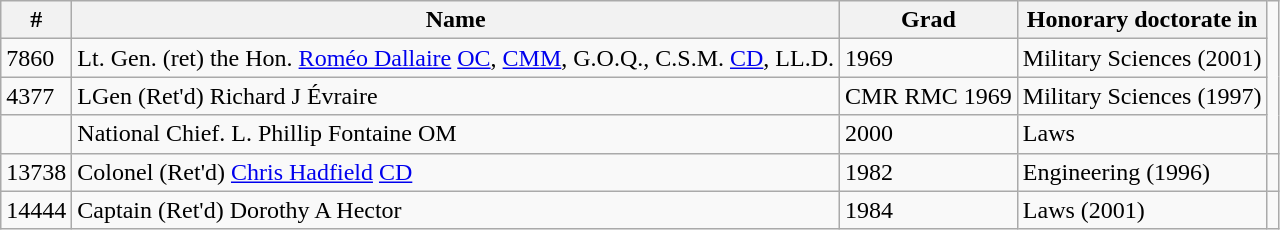<table class="wikitable">
<tr>
<th>#</th>
<th>Name</th>
<th>Grad</th>
<th>Honorary doctorate in</th>
</tr>
<tr>
<td>7860</td>
<td>Lt. Gen. (ret) the Hon. <a href='#'>Roméo Dallaire</a> <a href='#'>OC</a>, <a href='#'>CMM</a>, G.O.Q., C.S.M. <a href='#'>CD</a>, LL.D.</td>
<td>1969</td>
<td>Military Sciences (2001)</td>
</tr>
<tr>
<td>4377</td>
<td>LGen (Ret'd) Richard J Évraire</td>
<td>CMR RMC 1969</td>
<td>Military Sciences (1997)</td>
</tr>
<tr>
<td></td>
<td>National Chief. L. Phillip Fontaine OM</td>
<td>2000</td>
<td>Laws</td>
</tr>
<tr>
<td>13738</td>
<td>Colonel (Ret'd) <a href='#'>Chris Hadfield</a> <a href='#'>CD</a></td>
<td>1982</td>
<td>Engineering (1996)</td>
<td></td>
</tr>
<tr>
<td>14444</td>
<td>Captain (Ret'd) Dorothy A Hector</td>
<td>1984</td>
<td>Laws (2001)</td>
</tr>
</table>
